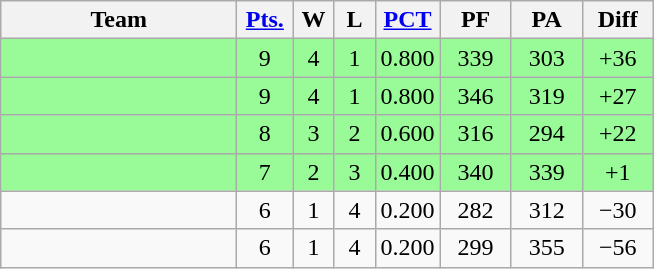<table class=wikitable>
<tr align=center>
<th width=150px>Team</th>
<th width=30px><a href='#'>Pts.</a></th>
<th width=20px>W</th>
<th width=20px>L</th>
<th><a href='#'>PCT</a></th>
<th width=40px>PF</th>
<th width=40px>PA</th>
<th width=40px>Diff</th>
</tr>
<tr align=center bgcolor="#98fb98">
<td align=left></td>
<td>9</td>
<td>4</td>
<td>1</td>
<td>0.800</td>
<td>339</td>
<td>303</td>
<td>+36</td>
</tr>
<tr align=center bgcolor="#98fb98">
<td align=left></td>
<td>9</td>
<td>4</td>
<td>1</td>
<td>0.800</td>
<td>346</td>
<td>319</td>
<td>+27</td>
</tr>
<tr align=center bgcolor="#98fb98">
<td align=left></td>
<td>8</td>
<td>3</td>
<td>2</td>
<td>0.600</td>
<td>316</td>
<td>294</td>
<td>+22</td>
</tr>
<tr align=center bgcolor="#98fb98">
<td align=left></td>
<td>7</td>
<td>2</td>
<td>3</td>
<td>0.400</td>
<td>340</td>
<td>339</td>
<td>+1</td>
</tr>
<tr align=center>
<td align=left></td>
<td>6</td>
<td>1</td>
<td>4</td>
<td>0.200</td>
<td>282</td>
<td>312</td>
<td>−30</td>
</tr>
<tr align=center>
<td align=left></td>
<td>6</td>
<td>1</td>
<td>4</td>
<td>0.200</td>
<td>299</td>
<td>355</td>
<td>−56</td>
</tr>
</table>
